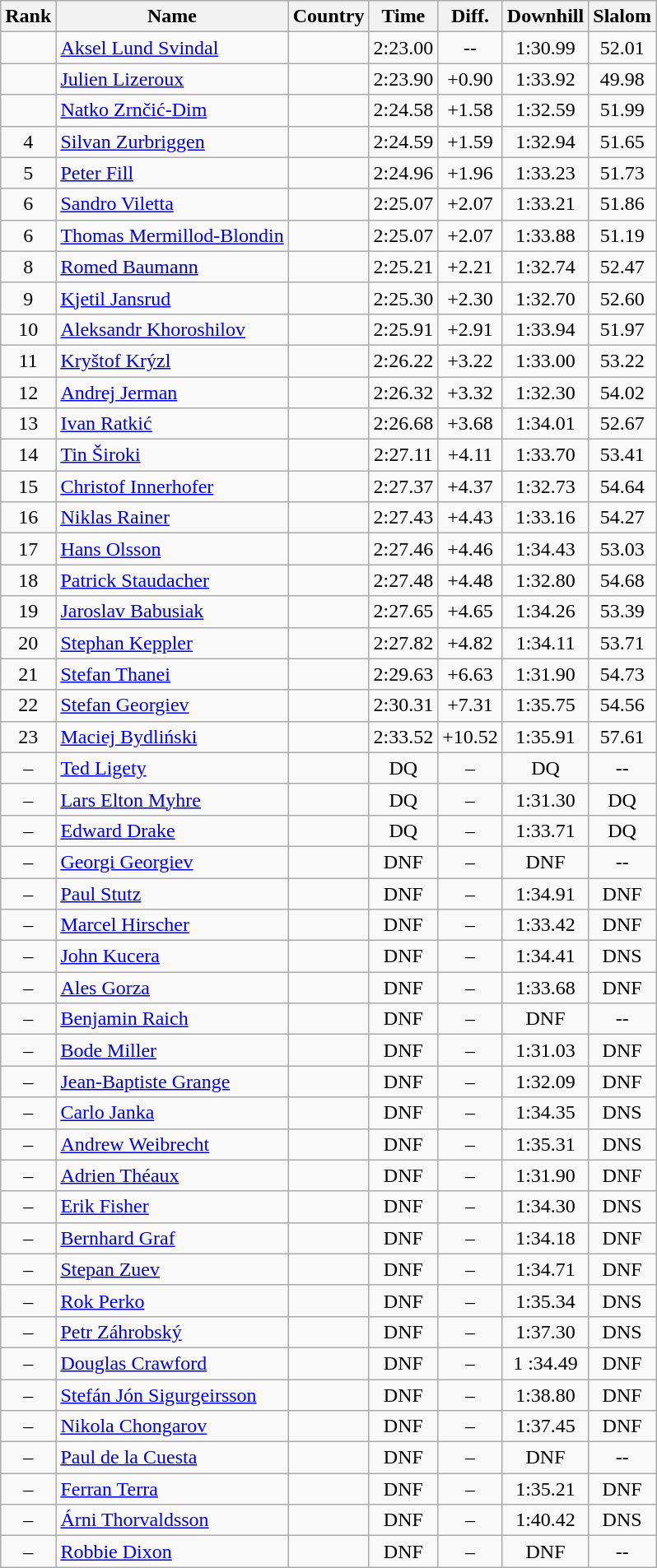<table class="wikitable sortable" style="text-align:center">
<tr>
<th>Rank</th>
<th>Name</th>
<th>Country</th>
<th>Time</th>
<th>Diff.</th>
<th>Downhill</th>
<th>Slalom</th>
</tr>
<tr>
<td></td>
<td align=left><a href='#'>Aksel Lund Svindal</a></td>
<td align=left></td>
<td>2:23.00</td>
<td>--</td>
<td>1:30.99</td>
<td>52.01</td>
</tr>
<tr>
<td></td>
<td align=left><a href='#'>Julien Lizeroux</a></td>
<td align=left></td>
<td>2:23.90</td>
<td>+0.90</td>
<td>1:33.92</td>
<td>49.98</td>
</tr>
<tr>
<td></td>
<td align=left><a href='#'>Natko Zrnčić-Dim</a></td>
<td align=left></td>
<td>2:24.58</td>
<td>+1.58</td>
<td>1:32.59</td>
<td>51.99</td>
</tr>
<tr>
<td>4</td>
<td align=left><a href='#'>Silvan Zurbriggen</a></td>
<td align=left></td>
<td>2:24.59</td>
<td>+1.59</td>
<td>1:32.94</td>
<td>51.65</td>
</tr>
<tr>
<td>5</td>
<td align=left><a href='#'>Peter Fill</a></td>
<td align=left></td>
<td>2:24.96</td>
<td>+1.96</td>
<td>1:33.23</td>
<td>51.73</td>
</tr>
<tr>
<td>6</td>
<td align=left><a href='#'>Sandro Viletta</a></td>
<td align=left></td>
<td>2:25.07</td>
<td>+2.07</td>
<td>1:33.21</td>
<td>51.86</td>
</tr>
<tr>
<td>6</td>
<td align=left><a href='#'>Thomas Mermillod-Blondin</a></td>
<td align=left></td>
<td>2:25.07</td>
<td>+2.07</td>
<td>1:33.88</td>
<td>51.19</td>
</tr>
<tr>
<td>8</td>
<td align=left><a href='#'>Romed Baumann</a></td>
<td align=left></td>
<td>2:25.21</td>
<td>+2.21</td>
<td>1:32.74</td>
<td>52.47</td>
</tr>
<tr>
<td>9</td>
<td align=left><a href='#'>Kjetil Jansrud</a></td>
<td align=left></td>
<td>2:25.30</td>
<td>+2.30</td>
<td>1:32.70</td>
<td>52.60</td>
</tr>
<tr>
<td>10</td>
<td align=left><a href='#'>Aleksandr Khoroshilov</a></td>
<td align=left></td>
<td>2:25.91</td>
<td>+2.91</td>
<td>1:33.94</td>
<td>51.97</td>
</tr>
<tr>
<td>11</td>
<td align=left><a href='#'>Kryštof Krýzl</a></td>
<td align=left></td>
<td>2:26.22</td>
<td>+3.22</td>
<td>1:33.00</td>
<td>53.22</td>
</tr>
<tr>
<td>12</td>
<td align=left><a href='#'>Andrej Jerman</a></td>
<td align=left></td>
<td>2:26.32</td>
<td>+3.32</td>
<td>1:32.30</td>
<td>54.02</td>
</tr>
<tr>
<td>13</td>
<td align=left><a href='#'>Ivan Ratkić</a></td>
<td align=left></td>
<td>2:26.68</td>
<td>+3.68</td>
<td>1:34.01</td>
<td>52.67</td>
</tr>
<tr>
<td>14</td>
<td align=left><a href='#'>Tin Široki</a></td>
<td align=left></td>
<td>2:27.11</td>
<td>+4.11</td>
<td>1:33.70</td>
<td>53.41</td>
</tr>
<tr>
<td>15</td>
<td align=left><a href='#'>Christof Innerhofer</a></td>
<td align=left></td>
<td>2:27.37</td>
<td>+4.37</td>
<td>1:32.73</td>
<td>54.64</td>
</tr>
<tr>
<td>16</td>
<td align=left><a href='#'>Niklas Rainer</a></td>
<td align=left></td>
<td>2:27.43</td>
<td>+4.43</td>
<td>1:33.16</td>
<td>54.27</td>
</tr>
<tr>
<td>17</td>
<td align=left><a href='#'>Hans Olsson</a></td>
<td align=left></td>
<td>2:27.46</td>
<td>+4.46</td>
<td>1:34.43</td>
<td>53.03</td>
</tr>
<tr>
<td>18</td>
<td align=left><a href='#'>Patrick Staudacher</a></td>
<td align=left></td>
<td>2:27.48</td>
<td>+4.48</td>
<td>1:32.80</td>
<td>54.68</td>
</tr>
<tr>
<td>19</td>
<td align=left><a href='#'>Jaroslav Babusiak</a></td>
<td align=left></td>
<td>2:27.65</td>
<td>+4.65</td>
<td>1:34.26</td>
<td>53.39</td>
</tr>
<tr>
<td>20</td>
<td align=left><a href='#'>Stephan Keppler</a></td>
<td align=left></td>
<td>2:27.82</td>
<td>+4.82</td>
<td>1:34.11</td>
<td>53.71</td>
</tr>
<tr>
<td>21</td>
<td align=left><a href='#'>Stefan Thanei</a></td>
<td align=left></td>
<td>2:29.63</td>
<td>+6.63</td>
<td>1:31.90</td>
<td>54.73</td>
</tr>
<tr>
<td>22</td>
<td align=left><a href='#'>Stefan Georgiev</a></td>
<td align=left></td>
<td>2:30.31</td>
<td>+7.31</td>
<td>1:35.75</td>
<td>54.56</td>
</tr>
<tr>
<td>23</td>
<td align=left><a href='#'>Maciej Bydliński</a></td>
<td align=left></td>
<td>2:33.52</td>
<td>+10.52</td>
<td>1:35.91</td>
<td>57.61</td>
</tr>
<tr>
<td>–</td>
<td align=left><a href='#'>Ted Ligety</a></td>
<td align=left></td>
<td>DQ</td>
<td>–</td>
<td>DQ</td>
<td>--</td>
</tr>
<tr>
<td>–</td>
<td align=left><a href='#'>Lars Elton Myhre</a></td>
<td align=left></td>
<td>DQ</td>
<td>–</td>
<td>1:31.30</td>
<td>DQ</td>
</tr>
<tr>
<td>–</td>
<td align=left><a href='#'>Edward Drake</a></td>
<td align=left></td>
<td>DQ</td>
<td>–</td>
<td>1:33.71</td>
<td>DQ</td>
</tr>
<tr>
<td>–</td>
<td align=left><a href='#'>Georgi Georgiev</a></td>
<td align=left></td>
<td>DNF</td>
<td>–</td>
<td>DNF</td>
<td>--</td>
</tr>
<tr>
<td>–</td>
<td align=left><a href='#'>Paul Stutz</a></td>
<td align=left></td>
<td>DNF</td>
<td>–</td>
<td>1:34.91</td>
<td>DNF</td>
</tr>
<tr>
<td>–</td>
<td align=left><a href='#'>Marcel Hirscher</a></td>
<td align=left></td>
<td>DNF</td>
<td>–</td>
<td>1:33.42</td>
<td>DNF</td>
</tr>
<tr>
<td>–</td>
<td align=left><a href='#'>John Kucera</a></td>
<td align=left></td>
<td>DNF</td>
<td>–</td>
<td>1:34.41</td>
<td>DNS</td>
</tr>
<tr>
<td>–</td>
<td align=left><a href='#'>Ales Gorza</a></td>
<td align=left></td>
<td>DNF</td>
<td>–</td>
<td>1:33.68</td>
<td>DNF</td>
</tr>
<tr>
<td>–</td>
<td align=left><a href='#'>Benjamin Raich</a></td>
<td align=left></td>
<td>DNF</td>
<td>–</td>
<td>DNF</td>
<td>--</td>
</tr>
<tr>
<td>–</td>
<td align=left><a href='#'>Bode Miller</a></td>
<td align=left></td>
<td>DNF</td>
<td>–</td>
<td>1:31.03</td>
<td>DNF</td>
</tr>
<tr>
<td>–</td>
<td align=left><a href='#'>Jean-Baptiste Grange</a></td>
<td align=left></td>
<td>DNF</td>
<td>–</td>
<td>1:32.09</td>
<td>DNF</td>
</tr>
<tr>
<td>–</td>
<td align=left><a href='#'>Carlo Janka</a></td>
<td align=left></td>
<td>DNF</td>
<td>–</td>
<td>1:34.35</td>
<td>DNS</td>
</tr>
<tr>
<td>–</td>
<td align=left><a href='#'>Andrew Weibrecht</a></td>
<td align=left></td>
<td>DNF</td>
<td>–</td>
<td>1:35.31</td>
<td>DNS</td>
</tr>
<tr>
<td>–</td>
<td align=left><a href='#'>Adrien Théaux</a></td>
<td align=left></td>
<td>DNF</td>
<td>–</td>
<td>1:31.90</td>
<td>DNF</td>
</tr>
<tr>
<td>–</td>
<td align=left><a href='#'>Erik Fisher</a></td>
<td align=left></td>
<td>DNF</td>
<td>–</td>
<td>1:34.30</td>
<td>DNS</td>
</tr>
<tr>
<td>–</td>
<td align=left><a href='#'>Bernhard Graf</a></td>
<td align=left></td>
<td>DNF</td>
<td>–</td>
<td>1:34.18</td>
<td>DNF</td>
</tr>
<tr>
<td>–</td>
<td align=left><a href='#'>Stepan Zuev</a></td>
<td align=left></td>
<td>DNF</td>
<td>–</td>
<td>1:34.71</td>
<td>DNF</td>
</tr>
<tr>
<td>–</td>
<td align=left><a href='#'>Rok Perko</a></td>
<td align=left></td>
<td>DNF</td>
<td>–</td>
<td>1:35.34</td>
<td>DNS</td>
</tr>
<tr>
<td>–</td>
<td align=left><a href='#'>Petr Záhrobský</a></td>
<td align=left></td>
<td>DNF</td>
<td>–</td>
<td>1:37.30</td>
<td>DNS</td>
</tr>
<tr>
<td>–</td>
<td align=left><a href='#'>Douglas Crawford</a></td>
<td align=left></td>
<td>DNF</td>
<td>–</td>
<td>1 :34.49</td>
<td>DNF</td>
</tr>
<tr>
<td>–</td>
<td align=left><a href='#'>Stefán Jón Sigurgeirsson</a></td>
<td align=left></td>
<td>DNF</td>
<td>–</td>
<td>1:38.80</td>
<td>DNF</td>
</tr>
<tr>
<td>–</td>
<td align=left><a href='#'>Nikola Chongarov</a></td>
<td align=left></td>
<td>DNF</td>
<td>–</td>
<td>1:37.45</td>
<td>DNF</td>
</tr>
<tr>
<td>–</td>
<td align=left><a href='#'>Paul de la Cuesta</a></td>
<td align=left></td>
<td>DNF</td>
<td>–</td>
<td>DNF</td>
<td>--</td>
</tr>
<tr>
<td>–</td>
<td align=left><a href='#'>Ferran Terra</a></td>
<td align=left></td>
<td>DNF</td>
<td>–</td>
<td>1:35.21</td>
<td>DNF</td>
</tr>
<tr>
<td>–</td>
<td align=left><a href='#'>Árni Thorvaldsson</a></td>
<td align=left></td>
<td>DNF</td>
<td>–</td>
<td>1:40.42</td>
<td>DNS</td>
</tr>
<tr>
<td>–</td>
<td align=left><a href='#'>Robbie Dixon</a></td>
<td align=left></td>
<td>DNF</td>
<td>–</td>
<td>DNF</td>
<td>--</td>
</tr>
</table>
